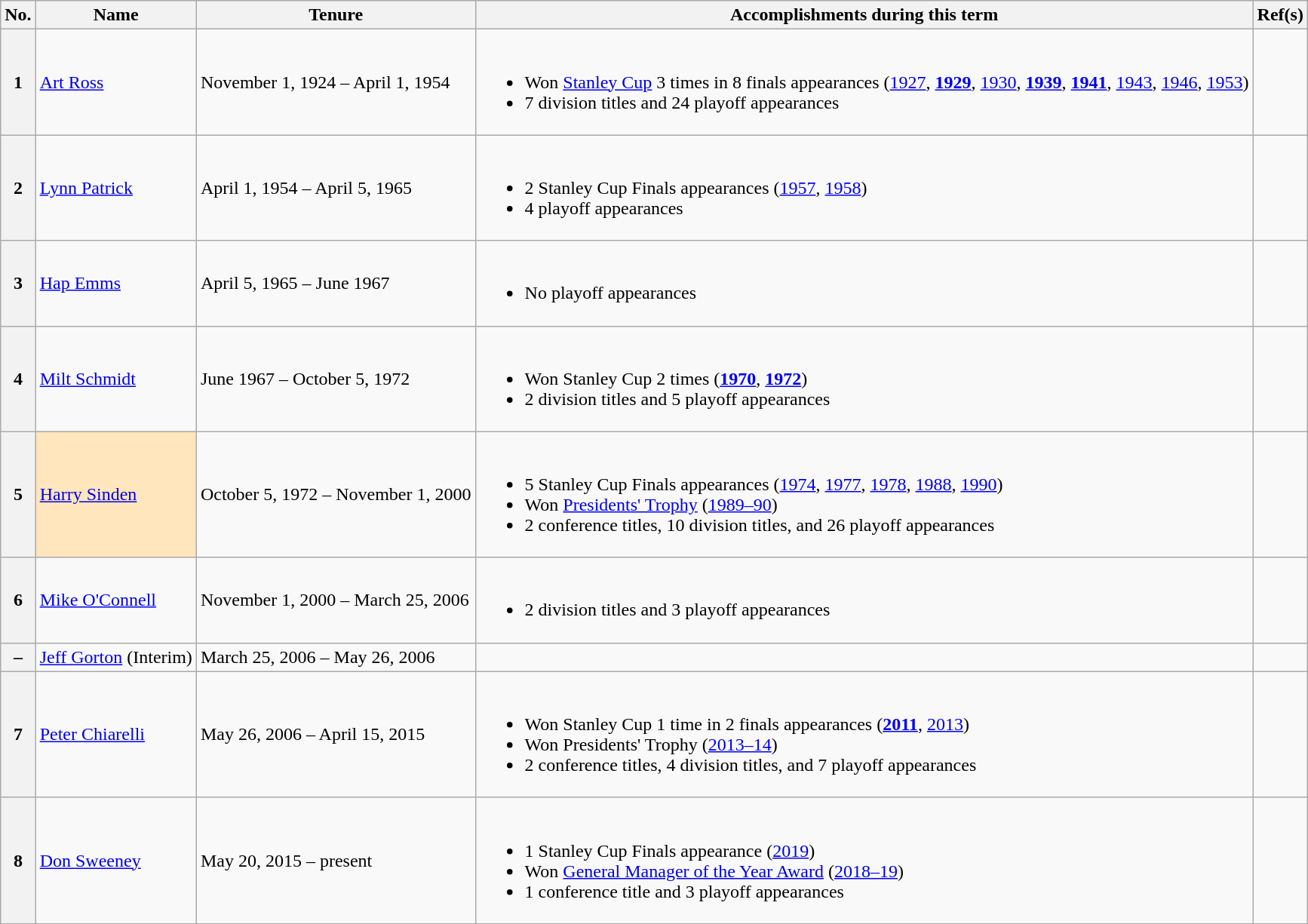<table class="wikitable">
<tr>
<th scope="col">No.</th>
<th scope="col">Name</th>
<th scope="col">Tenure</th>
<th scope="col">Accomplishments during this term</th>
<th scope="col">Ref(s)</th>
</tr>
<tr>
<th scope="row">1</th>
<td><a href='#'>Art Ross</a></td>
<td>November 1, 1924 – April 1, 1954</td>
<td><br><ul><li>Won <a href='#'>Stanley Cup</a> 3 times in 8 finals appearances (<a href='#'>1927</a>, <strong><a href='#'>1929</a></strong>, <a href='#'>1930</a>, <strong><a href='#'>1939</a></strong>, <strong><a href='#'>1941</a></strong>, <a href='#'>1943</a>, <a href='#'>1946</a>, <a href='#'>1953</a>)</li><li>7 division titles and 24 playoff appearances</li></ul></td>
<td></td>
</tr>
<tr>
<th scope="row">2</th>
<td><a href='#'>Lynn Patrick</a></td>
<td>April 1, 1954 – April 5, 1965</td>
<td><br><ul><li>2 Stanley Cup Finals appearances (<a href='#'>1957</a>, <a href='#'>1958</a>)</li><li>4 playoff appearances</li></ul></td>
<td></td>
</tr>
<tr>
<th scope="row">3</th>
<td><a href='#'>Hap Emms</a></td>
<td>April 5, 1965 – June 1967</td>
<td><br><ul><li>No playoff appearances</li></ul></td>
<td></td>
</tr>
<tr>
<th scope="row">4</th>
<td><a href='#'>Milt Schmidt</a></td>
<td>June 1967 – October 5, 1972</td>
<td><br><ul><li>Won Stanley Cup 2 times (<strong><a href='#'>1970</a></strong>, <strong><a href='#'>1972</a></strong>)</li><li>2 division titles and 5 playoff appearances</li></ul></td>
<td></td>
</tr>
<tr>
<th scope="row">5</th>
<td style="background: #FFE6BD;"><a href='#'>Harry Sinden</a></td>
<td>October 5, 1972 – November 1, 2000</td>
<td><br><ul><li>5 Stanley Cup Finals appearances (<a href='#'>1974</a>, <a href='#'>1977</a>, <a href='#'>1978</a>, <a href='#'>1988</a>, <a href='#'>1990</a>)</li><li>Won <a href='#'>Presidents' Trophy</a> (<a href='#'>1989–90</a>)</li><li>2 conference titles, 10 division titles, and 26 playoff appearances</li></ul></td>
<td></td>
</tr>
<tr>
<th scope="row">6</th>
<td><a href='#'>Mike O'Connell</a></td>
<td>November 1, 2000 – March 25, 2006</td>
<td><br><ul><li>2 division titles and 3 playoff appearances</li></ul></td>
<td></td>
</tr>
<tr>
<th scope="row">–</th>
<td><a href='#'>Jeff Gorton</a> (Interim)</td>
<td>March 25, 2006 – May 26, 2006</td>
<td></td>
<td></td>
</tr>
<tr>
<th scope="row">7</th>
<td><a href='#'>Peter Chiarelli</a></td>
<td>May 26, 2006 – April 15, 2015</td>
<td><br><ul><li>Won Stanley Cup 1 time in 2 finals appearances (<strong><a href='#'>2011</a></strong>, <a href='#'>2013</a>)</li><li>Won Presidents' Trophy (<a href='#'>2013–14</a>)</li><li>2 conference titles, 4 division titles, and 7 playoff appearances</li></ul></td>
<td></td>
</tr>
<tr>
<th scope="row">8</th>
<td><a href='#'>Don Sweeney</a></td>
<td>May 20, 2015 – present</td>
<td><br><ul><li>1 Stanley Cup Finals appearance (<a href='#'>2019</a>)</li><li>Won <a href='#'>General Manager of the Year Award</a> (<a href='#'>2018–19</a>)</li><li>1 conference title and 3 playoff appearances</li></ul></td>
<td></td>
</tr>
</table>
